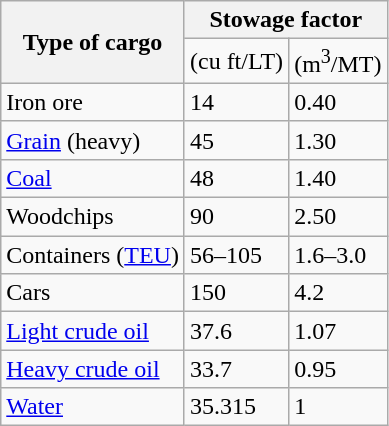<table class="wikitable">
<tr>
<th rowspan="2">Type of cargo</th>
<th colspan="2">Stowage factor</th>
</tr>
<tr>
<td>(cu ft/LT)</td>
<td>(m<sup>3</sup>/MT)</td>
</tr>
<tr>
<td>Iron ore</td>
<td>14</td>
<td>0.40</td>
</tr>
<tr>
<td><a href='#'>Grain</a> (heavy)</td>
<td>45</td>
<td>1.30</td>
</tr>
<tr>
<td><a href='#'>Coal</a></td>
<td>48</td>
<td>1.40</td>
</tr>
<tr>
<td>Woodchips</td>
<td>90</td>
<td>2.50</td>
</tr>
<tr>
<td>Containers (<a href='#'>TEU</a>)</td>
<td>56–105</td>
<td>1.6–3.0</td>
</tr>
<tr>
<td>Cars</td>
<td>150</td>
<td>4.2</td>
</tr>
<tr>
<td><a href='#'>Light crude oil</a></td>
<td>37.6</td>
<td>1.07</td>
</tr>
<tr>
<td><a href='#'>Heavy crude oil</a></td>
<td>33.7</td>
<td>0.95</td>
</tr>
<tr>
<td><a href='#'>Water</a></td>
<td>35.315</td>
<td>1</td>
</tr>
</table>
